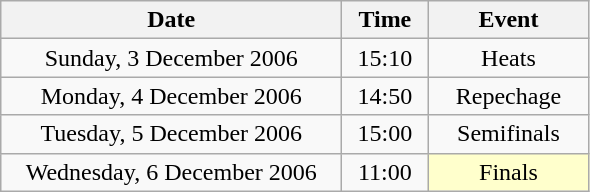<table class = "wikitable" style="text-align:center;">
<tr>
<th width=220>Date</th>
<th width=50>Time</th>
<th width=100>Event</th>
</tr>
<tr>
<td>Sunday, 3 December 2006</td>
<td>15:10</td>
<td>Heats</td>
</tr>
<tr>
<td>Monday, 4 December 2006</td>
<td>14:50</td>
<td>Repechage</td>
</tr>
<tr>
<td>Tuesday, 5 December 2006</td>
<td>15:00</td>
<td>Semifinals</td>
</tr>
<tr>
<td>Wednesday, 6 December 2006</td>
<td>11:00</td>
<td bgcolor=ffffcc>Finals</td>
</tr>
</table>
